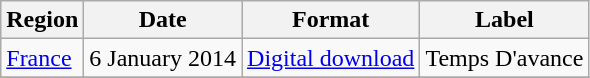<table class=wikitable>
<tr>
<th>Region</th>
<th>Date</th>
<th>Format</th>
<th>Label</th>
</tr>
<tr>
<td><a href='#'>France</a></td>
<td>6 January 2014</td>
<td><a href='#'>Digital download</a></td>
<td>Temps D'avance</td>
</tr>
<tr>
</tr>
</table>
